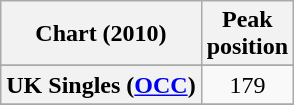<table class="wikitable plainrowheaders sortable" style="text-align:center">
<tr>
<th scope="col">Chart (2010)</th>
<th scope="col">Peak<br>position</th>
</tr>
<tr>
</tr>
<tr>
</tr>
<tr>
</tr>
<tr>
</tr>
<tr>
<th scope="row">UK Singles (<a href='#'>OCC</a>)</th>
<td>179</td>
</tr>
<tr>
</tr>
<tr>
</tr>
</table>
